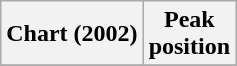<table class="wikitable plainrowheaders sortable">
<tr>
<th scope=col>Chart (2002)</th>
<th scope=col>Peak<br>position</th>
</tr>
<tr>
</tr>
</table>
